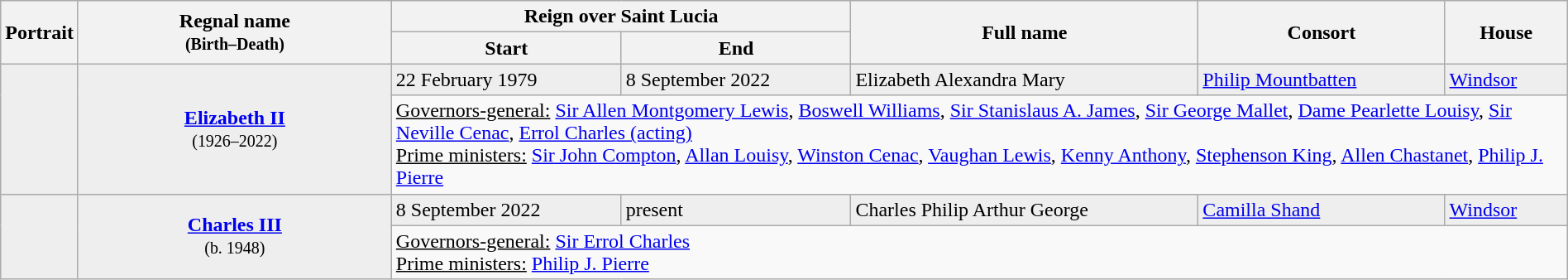<table class="wikitable" style="width:100%;">
<tr>
<th rowspan="2">Portrait</th>
<th rowspan="2" style="width:20%;">Regnal name<br><small>(Birth–Death)</small></th>
<th colspan=2>Reign over Saint Lucia</th>
<th rowspan="2">Full name</th>
<th rowspan="2">Consort</th>
<th rowspan="2">House</th>
</tr>
<tr>
<th>Start</th>
<th>End</th>
</tr>
<tr style="background:#eee;">
<td rowspan="2" style="text-align:center;"></td>
<td rowspan="2" style="text-align:center;"><strong><a href='#'>Elizabeth II</a></strong><br><small>(1926–2022)</small></td>
<td>22 February 1979</td>
<td>8 September 2022</td>
<td>Elizabeth Alexandra Mary</td>
<td><a href='#'>Philip Mountbatten</a></td>
<td><a href='#'>Windsor</a></td>
</tr>
<tr>
<td colspan="5"><u>Governors-general:</u> <a href='#'>Sir Allen Montgomery Lewis</a>, <a href='#'>Boswell Williams</a>, <a href='#'>Sir Stanislaus A. James</a>, <a href='#'>Sir George Mallet</a>, <a href='#'>Dame Pearlette Louisy</a>, <a href='#'>Sir Neville Cenac</a>, <a href='#'>Errol Charles (acting)</a><br><u>Prime ministers:</u> <a href='#'>Sir John Compton</a>, <a href='#'>Allan Louisy</a>, <a href='#'>Winston Cenac</a>, <a href='#'>Vaughan Lewis</a>, <a href='#'>Kenny Anthony</a>, <a href='#'>Stephenson King</a>, <a href='#'>Allen Chastanet</a>, <a href='#'>Philip J. Pierre</a></td>
</tr>
<tr style="background:#eee;">
<td rowspan="2" style="text-align:center;"></td>
<td rowspan="2" style="text-align:center;"><strong><a href='#'>Charles III</a></strong><br><small>(b. 1948)</small></td>
<td>8 September 2022</td>
<td>present</td>
<td>Charles Philip Arthur George</td>
<td><a href='#'>Camilla Shand</a></td>
<td><a href='#'>Windsor</a></td>
</tr>
<tr>
<td colspan="5"><u>Governors-general:</u> <a href='#'>Sir Errol Charles</a><br><u>Prime ministers:</u> <a href='#'>Philip J. Pierre</a></td>
</tr>
</table>
